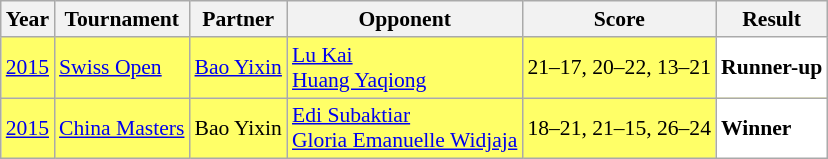<table class="sortable wikitable" style="font-size: 90%;">
<tr>
<th>Year</th>
<th>Tournament</th>
<th>Partner</th>
<th>Opponent</th>
<th>Score</th>
<th>Result</th>
</tr>
<tr style="background:#FFFF67">
<td align="center"><a href='#'>2015</a></td>
<td align="left"><a href='#'>Swiss Open</a></td>
<td align="left"> <a href='#'>Bao Yixin</a></td>
<td align="left"> <a href='#'>Lu Kai</a><br> <a href='#'>Huang Yaqiong</a></td>
<td align="left">21–17, 20–22, 13–21</td>
<td style="text-align:left; background:white"> <strong>Runner-up</strong></td>
</tr>
<tr style="background:#FFFF67">
<td align="center"><a href='#'>2015</a></td>
<td align="left"><a href='#'>China Masters</a></td>
<td align="left"> Bao Yixin</td>
<td align="left"> <a href='#'>Edi Subaktiar</a><br> <a href='#'>Gloria Emanuelle Widjaja</a></td>
<td align="left">18–21, 21–15, 26–24</td>
<td style="text-align:left; background:white"> <strong>Winner</strong></td>
</tr>
</table>
